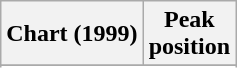<table class="wikitable sortable plainrowheaders">
<tr>
<th scope="col">Chart (1999)</th>
<th scope="col">Peak<br>position</th>
</tr>
<tr>
</tr>
<tr>
</tr>
</table>
